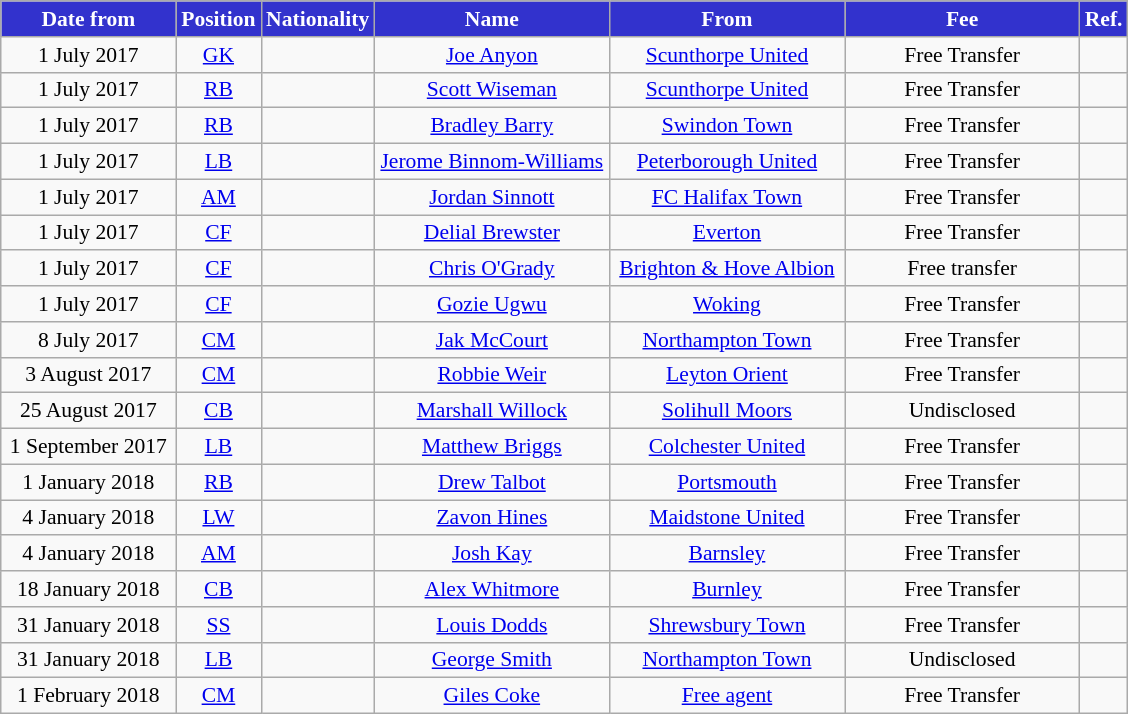<table class="wikitable"  style="text-align:center; font-size:90%; ">
<tr>
<th style="background:#3232CD; color:white; width:110px;">Date from</th>
<th style="background:#3232CD; color:white; width:50px;">Position</th>
<th style="background:#3232CD; color:white; width:50px;">Nationality</th>
<th style="background:#3232CD; color:white; width:150px;">Name</th>
<th style="background:#3232CD; color:white; width:150px;">From</th>
<th style="background:#3232CD; color:white; width:150px;">Fee</th>
<th style="background:#3232CD; color:white; width:25px;">Ref.</th>
</tr>
<tr>
<td>1 July 2017</td>
<td><a href='#'>GK</a></td>
<td></td>
<td><a href='#'>Joe Anyon</a></td>
<td><a href='#'>Scunthorpe United</a></td>
<td>Free Transfer</td>
<td></td>
</tr>
<tr>
<td>1 July 2017</td>
<td><a href='#'>RB</a></td>
<td></td>
<td><a href='#'>Scott Wiseman</a></td>
<td><a href='#'>Scunthorpe United</a></td>
<td>Free Transfer</td>
<td></td>
</tr>
<tr>
<td>1 July 2017</td>
<td><a href='#'>RB</a></td>
<td></td>
<td><a href='#'>Bradley Barry</a></td>
<td><a href='#'>Swindon Town</a></td>
<td>Free Transfer</td>
<td></td>
</tr>
<tr>
<td>1 July 2017</td>
<td><a href='#'>LB</a></td>
<td></td>
<td><a href='#'>Jerome Binnom-Williams</a></td>
<td><a href='#'>Peterborough United</a></td>
<td>Free Transfer</td>
<td></td>
</tr>
<tr>
<td>1 July 2017</td>
<td><a href='#'>AM</a></td>
<td></td>
<td><a href='#'>Jordan Sinnott</a></td>
<td><a href='#'>FC Halifax Town</a></td>
<td>Free Transfer</td>
<td></td>
</tr>
<tr>
<td>1 July 2017</td>
<td><a href='#'>CF</a></td>
<td></td>
<td><a href='#'>Delial Brewster</a></td>
<td><a href='#'>Everton</a></td>
<td>Free Transfer</td>
<td></td>
</tr>
<tr>
<td>1 July 2017</td>
<td><a href='#'>CF</a></td>
<td></td>
<td><a href='#'>Chris O'Grady</a></td>
<td><a href='#'>Brighton & Hove Albion</a></td>
<td>Free transfer</td>
<td></td>
</tr>
<tr>
<td>1 July 2017</td>
<td><a href='#'>CF</a></td>
<td></td>
<td><a href='#'>Gozie Ugwu</a></td>
<td><a href='#'>Woking</a></td>
<td>Free Transfer</td>
<td></td>
</tr>
<tr>
<td>8 July 2017</td>
<td><a href='#'>CM</a></td>
<td></td>
<td><a href='#'>Jak McCourt</a></td>
<td><a href='#'>Northampton Town</a></td>
<td>Free Transfer</td>
<td></td>
</tr>
<tr>
<td>3 August 2017</td>
<td><a href='#'>CM</a></td>
<td></td>
<td><a href='#'>Robbie Weir</a></td>
<td><a href='#'>Leyton Orient</a></td>
<td>Free Transfer</td>
<td></td>
</tr>
<tr>
<td>25 August 2017</td>
<td><a href='#'>CB</a></td>
<td></td>
<td><a href='#'>Marshall Willock</a></td>
<td><a href='#'>Solihull Moors</a></td>
<td>Undisclosed</td>
<td></td>
</tr>
<tr>
<td>1 September 2017</td>
<td><a href='#'>LB</a></td>
<td></td>
<td><a href='#'>Matthew Briggs</a></td>
<td><a href='#'>Colchester United</a></td>
<td>Free Transfer</td>
<td></td>
</tr>
<tr>
<td>1 January 2018</td>
<td><a href='#'>RB</a></td>
<td></td>
<td><a href='#'>Drew Talbot</a></td>
<td><a href='#'>Portsmouth</a></td>
<td>Free Transfer</td>
<td></td>
</tr>
<tr>
<td>4 January 2018</td>
<td><a href='#'>LW</a></td>
<td></td>
<td><a href='#'>Zavon Hines</a></td>
<td><a href='#'>Maidstone United</a></td>
<td>Free Transfer</td>
<td></td>
</tr>
<tr>
<td>4 January 2018</td>
<td><a href='#'>AM</a></td>
<td></td>
<td><a href='#'>Josh Kay</a></td>
<td><a href='#'>Barnsley</a></td>
<td>Free Transfer</td>
<td></td>
</tr>
<tr>
<td>18 January 2018</td>
<td><a href='#'>CB</a></td>
<td></td>
<td><a href='#'>Alex Whitmore</a></td>
<td><a href='#'>Burnley</a></td>
<td>Free Transfer</td>
<td></td>
</tr>
<tr>
<td>31 January 2018</td>
<td><a href='#'>SS</a></td>
<td></td>
<td><a href='#'>Louis Dodds</a></td>
<td><a href='#'>Shrewsbury Town</a></td>
<td>Free Transfer</td>
<td></td>
</tr>
<tr>
<td>31 January 2018</td>
<td><a href='#'>LB</a></td>
<td></td>
<td><a href='#'>George Smith</a></td>
<td><a href='#'>Northampton Town</a></td>
<td>Undisclosed</td>
<td></td>
</tr>
<tr>
<td>1 February 2018</td>
<td><a href='#'>CM</a></td>
<td></td>
<td><a href='#'>Giles Coke</a></td>
<td><a href='#'>Free agent</a></td>
<td>Free Transfer</td>
<td></td>
</tr>
</table>
